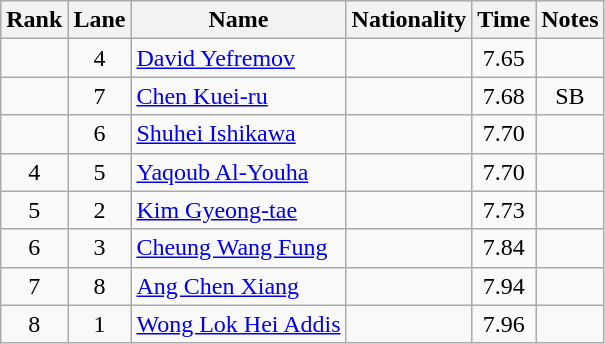<table class="wikitable sortable" style="text-align:center">
<tr>
<th>Rank</th>
<th>Lane</th>
<th>Name</th>
<th>Nationality</th>
<th>Time</th>
<th>Notes</th>
</tr>
<tr>
<td></td>
<td>4</td>
<td align=left><a href='#'>David Yefremov</a></td>
<td align=left></td>
<td>7.65</td>
<td></td>
</tr>
<tr>
<td></td>
<td>7</td>
<td align=left><a href='#'>Chen Kuei-ru</a></td>
<td align=left></td>
<td>7.68</td>
<td>SB</td>
</tr>
<tr>
<td></td>
<td>6</td>
<td align=left><a href='#'>Shuhei Ishikawa</a></td>
<td align=left></td>
<td>7.70</td>
<td></td>
</tr>
<tr>
<td>4</td>
<td>5</td>
<td align=left><a href='#'>Yaqoub Al-Youha</a></td>
<td align=left></td>
<td>7.70</td>
<td></td>
</tr>
<tr>
<td>5</td>
<td>2</td>
<td align=left><a href='#'>Kim Gyeong-tae</a></td>
<td align=left></td>
<td>7.73</td>
<td></td>
</tr>
<tr>
<td>6</td>
<td>3</td>
<td align=left><a href='#'>Cheung Wang Fung</a></td>
<td align=left></td>
<td>7.84</td>
<td></td>
</tr>
<tr>
<td>7</td>
<td>8</td>
<td align=left><a href='#'>Ang Chen Xiang</a></td>
<td align=left></td>
<td>7.94</td>
<td></td>
</tr>
<tr>
<td>8</td>
<td>1</td>
<td align=left><a href='#'>Wong Lok Hei Addis</a></td>
<td align=left></td>
<td>7.96</td>
<td></td>
</tr>
</table>
